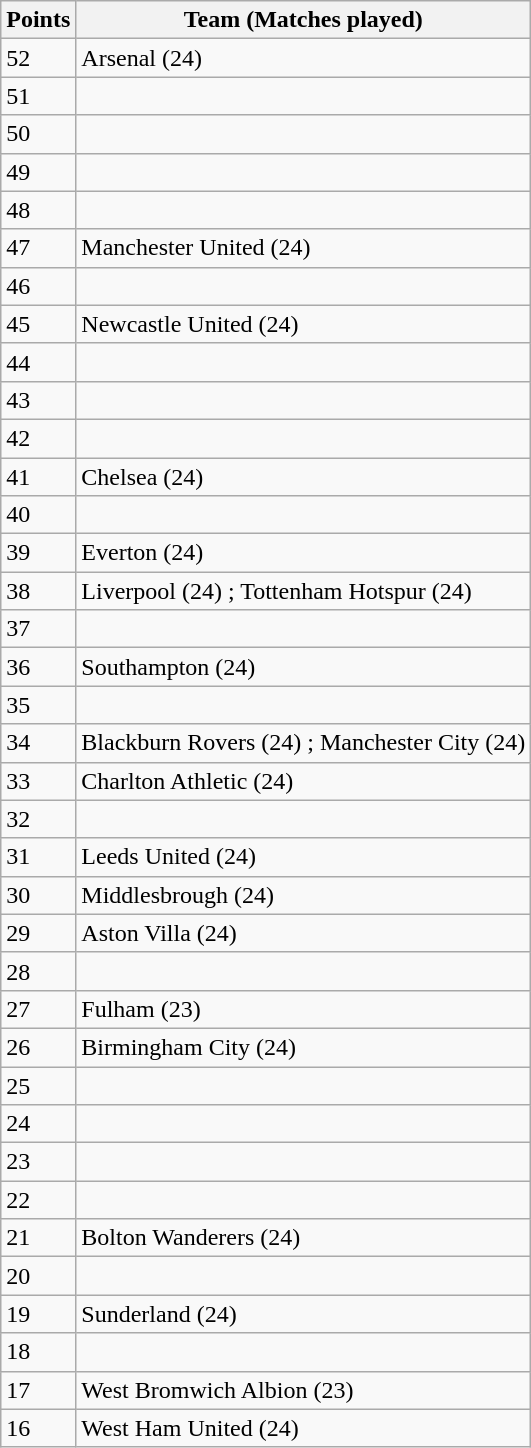<table class="wikitable">
<tr>
<th>Points</th>
<th>Team (Matches played)</th>
</tr>
<tr>
<td>52</td>
<td>Arsenal (24)</td>
</tr>
<tr>
<td>51</td>
<td></td>
</tr>
<tr>
<td>50</td>
<td></td>
</tr>
<tr>
<td>49</td>
<td></td>
</tr>
<tr>
<td>48</td>
<td></td>
</tr>
<tr>
<td>47</td>
<td>Manchester United (24)</td>
</tr>
<tr>
<td>46</td>
<td></td>
</tr>
<tr>
<td>45</td>
<td>Newcastle United (24)</td>
</tr>
<tr>
<td>44</td>
<td></td>
</tr>
<tr>
<td>43</td>
<td></td>
</tr>
<tr>
<td>42</td>
<td></td>
</tr>
<tr>
<td>41</td>
<td>Chelsea (24)</td>
</tr>
<tr>
<td>40</td>
<td></td>
</tr>
<tr>
<td>39</td>
<td>Everton (24)</td>
</tr>
<tr>
<td>38</td>
<td>Liverpool (24) ; Tottenham Hotspur (24)</td>
</tr>
<tr>
<td>37</td>
<td></td>
</tr>
<tr>
<td>36</td>
<td>Southampton (24)</td>
</tr>
<tr>
<td>35</td>
<td></td>
</tr>
<tr>
<td>34</td>
<td>Blackburn Rovers (24) ; Manchester City (24)</td>
</tr>
<tr>
<td>33</td>
<td>Charlton Athletic (24)</td>
</tr>
<tr>
<td>32</td>
<td></td>
</tr>
<tr>
<td>31</td>
<td>Leeds United (24)</td>
</tr>
<tr>
<td>30</td>
<td>Middlesbrough (24)</td>
</tr>
<tr>
<td>29</td>
<td>Aston Villa (24)</td>
</tr>
<tr>
<td>28</td>
<td></td>
</tr>
<tr>
<td>27</td>
<td>Fulham (23)</td>
</tr>
<tr>
<td>26</td>
<td>Birmingham City (24)</td>
</tr>
<tr>
<td>25</td>
<td></td>
</tr>
<tr>
<td>24</td>
<td></td>
</tr>
<tr>
<td>23</td>
<td></td>
</tr>
<tr>
<td>22</td>
<td></td>
</tr>
<tr>
<td>21</td>
<td>Bolton Wanderers (24)</td>
</tr>
<tr>
<td>20</td>
<td></td>
</tr>
<tr>
<td>19</td>
<td>Sunderland (24)</td>
</tr>
<tr>
<td>18</td>
<td></td>
</tr>
<tr>
<td>17</td>
<td>West Bromwich Albion (23)</td>
</tr>
<tr>
<td>16</td>
<td>West Ham United (24)</td>
</tr>
</table>
